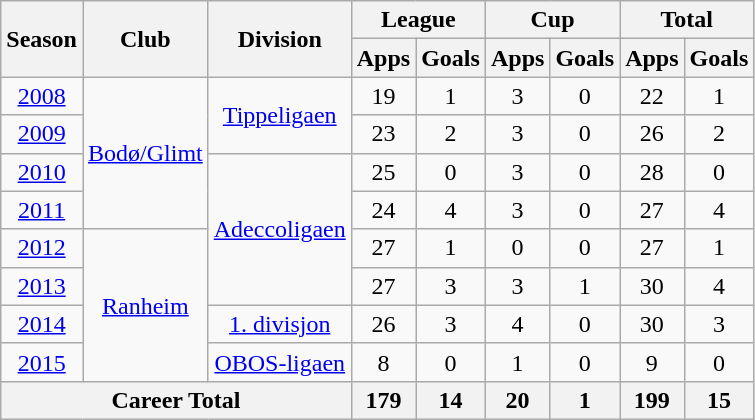<table class="wikitable" style="text-align: center;">
<tr>
<th rowspan="2">Season</th>
<th rowspan="2">Club</th>
<th rowspan="2">Division</th>
<th colspan="2">League</th>
<th colspan="2">Cup</th>
<th colspan="2">Total</th>
</tr>
<tr>
<th>Apps</th>
<th>Goals</th>
<th>Apps</th>
<th>Goals</th>
<th>Apps</th>
<th>Goals</th>
</tr>
<tr>
<td><a href='#'>2008</a></td>
<td rowspan="4" valign="center"><a href='#'>Bodø/Glimt</a></td>
<td rowspan="2" valign="center"><a href='#'>Tippeligaen</a></td>
<td>19</td>
<td>1</td>
<td>3</td>
<td>0</td>
<td>22</td>
<td>1</td>
</tr>
<tr>
<td><a href='#'>2009</a></td>
<td>23</td>
<td>2</td>
<td>3</td>
<td>0</td>
<td>26</td>
<td>2</td>
</tr>
<tr>
<td><a href='#'>2010</a></td>
<td rowspan="4" valign="center"><a href='#'>Adeccoligaen</a></td>
<td>25</td>
<td>0</td>
<td>3</td>
<td>0</td>
<td>28</td>
<td>0</td>
</tr>
<tr>
<td><a href='#'>2011</a></td>
<td>24</td>
<td>4</td>
<td>3</td>
<td>0</td>
<td>27</td>
<td>4</td>
</tr>
<tr>
<td><a href='#'>2012</a></td>
<td rowspan="4" valign="center"><a href='#'>Ranheim</a></td>
<td>27</td>
<td>1</td>
<td>0</td>
<td>0</td>
<td>27</td>
<td>1</td>
</tr>
<tr>
<td><a href='#'>2013</a></td>
<td>27</td>
<td>3</td>
<td>3</td>
<td>1</td>
<td>30</td>
<td>4</td>
</tr>
<tr>
<td><a href='#'>2014</a></td>
<td rowspan="1" valign="center"><a href='#'>1. divisjon</a></td>
<td>26</td>
<td>3</td>
<td>4</td>
<td>0</td>
<td>30</td>
<td>3</td>
</tr>
<tr>
<td><a href='#'>2015</a></td>
<td rowspan="1" valign="center"><a href='#'>OBOS-ligaen</a></td>
<td>8</td>
<td>0</td>
<td>1</td>
<td>0</td>
<td>9</td>
<td>0</td>
</tr>
<tr>
<th colspan="3">Career Total</th>
<th>179</th>
<th>14</th>
<th>20</th>
<th>1</th>
<th>199</th>
<th>15</th>
</tr>
</table>
